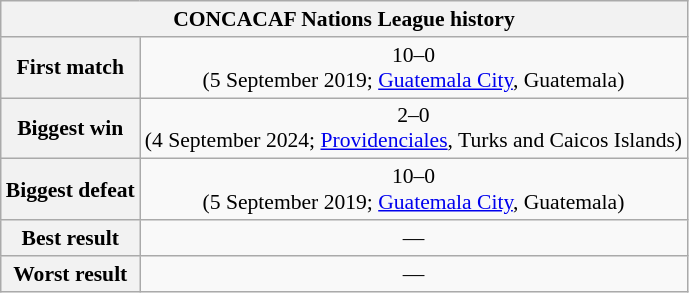<table class="wikitable collapsible collapsed" style="text-align: center;font-size:90%;">
<tr>
<th colspan="2">CONCACAF Nations League history</th>
</tr>
<tr>
<th>First match</th>
<td> 10–0  <br> (5 September 2019; <a href='#'>Guatemala City</a>, Guatemala)</td>
</tr>
<tr>
<th>Biggest win</th>
<td> 2–0  <br> (4 September 2024; <a href='#'>Providenciales</a>, Turks and Caicos Islands)</td>
</tr>
<tr>
<th>Biggest defeat</th>
<td> 10–0  <br> (5 September 2019; <a href='#'>Guatemala City</a>, Guatemala)</td>
</tr>
<tr>
<th>Best result</th>
<td>—</td>
</tr>
<tr>
<th>Worst result</th>
<td>—</td>
</tr>
</table>
